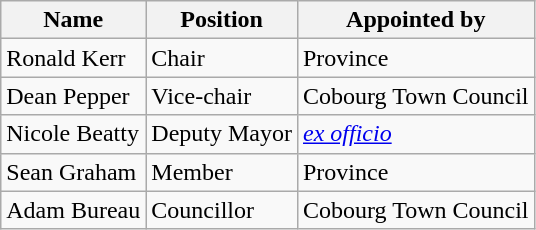<table class="wikitable sortable">
<tr>
<th>Name</th>
<th>Position</th>
<th>Appointed by</th>
</tr>
<tr>
<td>Ronald Kerr</td>
<td>Chair</td>
<td>Province</td>
</tr>
<tr>
<td>Dean Pepper</td>
<td>Vice-chair</td>
<td>Cobourg Town Council</td>
</tr>
<tr>
<td>Nicole Beatty</td>
<td>Deputy Mayor</td>
<td><em><a href='#'>ex officio</a></em></td>
</tr>
<tr>
<td>Sean Graham</td>
<td>Member</td>
<td>Province</td>
</tr>
<tr>
<td>Adam Bureau</td>
<td>Councillor</td>
<td>Cobourg Town Council</td>
</tr>
</table>
